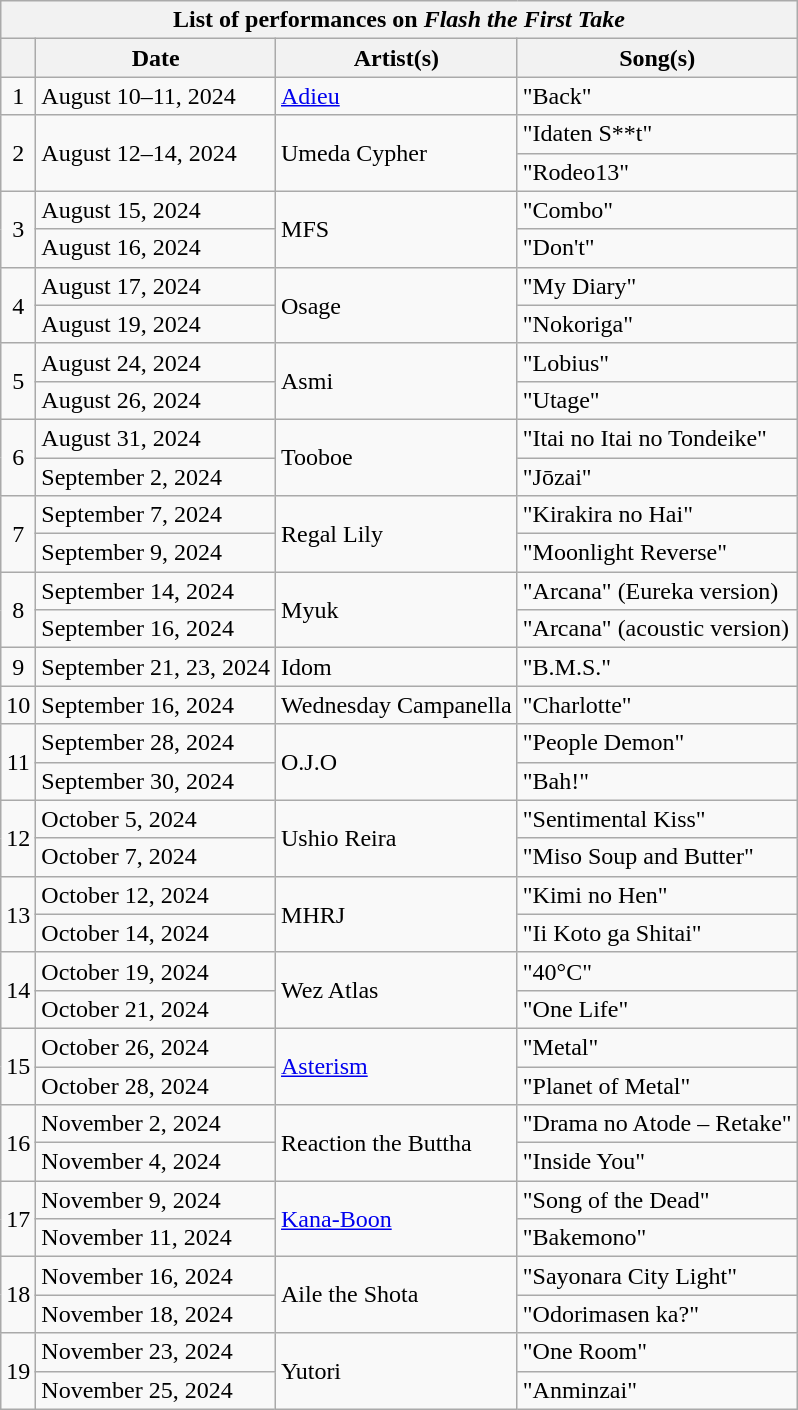<table class="wikitable plainrowheaders collapsible collapsed">
<tr>
<th scope="col" colspan="4">List of performances on <em>Flash the First Take</em></th>
</tr>
<tr>
<th scope="col"></th>
<th scope="col">Date</th>
<th scope="col">Artist(s)</th>
<th scope="col">Song(s)</th>
</tr>
<tr>
<td style="text-align:center">1</td>
<td>August 10–11, 2024</td>
<td><a href='#'>Adieu</a></td>
<td>"Back"</td>
</tr>
<tr>
<td style="text-align:center" rowspan="2">2</td>
<td rowspan="2">August 12–14, 2024</td>
<td rowspan="2">Umeda Cypher</td>
<td>"Idaten S**t"</td>
</tr>
<tr>
<td>"Rodeo13"</td>
</tr>
<tr>
<td style="text-align:center" rowspan="2">3</td>
<td>August 15, 2024</td>
<td rowspan="2">MFS</td>
<td>"Combo"</td>
</tr>
<tr>
<td>August 16, 2024</td>
<td>"Don't"</td>
</tr>
<tr>
<td style="text-align:center" rowspan="2">4</td>
<td>August 17, 2024</td>
<td rowspan="2">Osage</td>
<td>"My Diary"</td>
</tr>
<tr>
<td>August 19, 2024</td>
<td>"Nokoriga"</td>
</tr>
<tr>
<td style="text-align:center" rowspan="2">5</td>
<td>August 24, 2024</td>
<td rowspan="2">Asmi</td>
<td>"Lobius"</td>
</tr>
<tr>
<td>August 26, 2024</td>
<td>"Utage"</td>
</tr>
<tr>
<td style="text-align:center" rowspan="2">6</td>
<td>August 31, 2024</td>
<td rowspan="2">Tooboe</td>
<td>"Itai no Itai no Tondeike"</td>
</tr>
<tr>
<td>September 2, 2024</td>
<td>"Jōzai"</td>
</tr>
<tr>
<td style="text-align:center" rowspan="2">7</td>
<td>September 7, 2024</td>
<td rowspan="2">Regal Lily</td>
<td>"Kirakira no Hai"</td>
</tr>
<tr>
<td>September 9, 2024</td>
<td>"Moonlight Reverse"</td>
</tr>
<tr>
<td style="text-align:center" rowspan="2">8</td>
<td>September 14, 2024</td>
<td rowspan="2">Myuk</td>
<td>"Arcana" (Eureka version)</td>
</tr>
<tr>
<td>September 16, 2024</td>
<td>"Arcana" (acoustic version)</td>
</tr>
<tr>
<td style="text-align:center">9</td>
<td>September 21, 23, 2024</td>
<td>Idom</td>
<td>"B.M.S."</td>
</tr>
<tr>
<td style="text-align:center">10</td>
<td>September 16, 2024</td>
<td>Wednesday Campanella</td>
<td>"Charlotte"</td>
</tr>
<tr>
<td style="text-align:center" rowspan="2">11</td>
<td>September 28, 2024</td>
<td rowspan="2">O.J.O</td>
<td>"People Demon"</td>
</tr>
<tr>
<td>September 30, 2024</td>
<td>"Bah!"</td>
</tr>
<tr>
<td style="text-align:center" rowspan="2">12</td>
<td>October 5, 2024</td>
<td rowspan="2">Ushio Reira</td>
<td>"Sentimental Kiss"</td>
</tr>
<tr>
<td>October 7, 2024</td>
<td>"Miso Soup and Butter"</td>
</tr>
<tr>
<td style="text-align:center" rowspan="2">13</td>
<td>October 12, 2024</td>
<td rowspan="2">MHRJ</td>
<td>"Kimi no Hen"</td>
</tr>
<tr>
<td>October 14, 2024</td>
<td>"Ii Koto ga Shitai"</td>
</tr>
<tr>
<td style="text-align:center" rowspan="2">14</td>
<td>October 19, 2024</td>
<td rowspan="2">Wez Atlas</td>
<td>"40°C"</td>
</tr>
<tr>
<td>October 21, 2024</td>
<td>"One Life"</td>
</tr>
<tr>
<td style="text-align:center" rowspan="2">15</td>
<td>October 26, 2024</td>
<td rowspan="2"><a href='#'>Asterism</a></td>
<td>"Metal"</td>
</tr>
<tr>
<td>October 28, 2024</td>
<td>"Planet of Metal"</td>
</tr>
<tr>
<td style="text-align:center" rowspan="2">16</td>
<td>November 2, 2024</td>
<td rowspan="2">Reaction the Buttha</td>
<td>"Drama no Atode – Retake"</td>
</tr>
<tr>
<td>November 4, 2024</td>
<td>"Inside You"</td>
</tr>
<tr>
<td style="text-align:center" rowspan="2">17</td>
<td>November 9, 2024</td>
<td rowspan="2"><a href='#'>Kana-Boon</a></td>
<td>"Song of the Dead"</td>
</tr>
<tr>
<td>November 11, 2024</td>
<td>"Bakemono"</td>
</tr>
<tr>
<td style="text-align:center" rowspan="2">18</td>
<td>November 16, 2024</td>
<td rowspan="2">Aile the Shota</td>
<td>"Sayonara City Light"</td>
</tr>
<tr>
<td>November 18, 2024</td>
<td>"Odorimasen ka?"</td>
</tr>
<tr>
<td style="text-align:center" rowspan="2">19</td>
<td>November 23, 2024</td>
<td rowspan="2">Yutori</td>
<td>"One Room"</td>
</tr>
<tr>
<td>November 25, 2024</td>
<td>"Anminzai"</td>
</tr>
</table>
